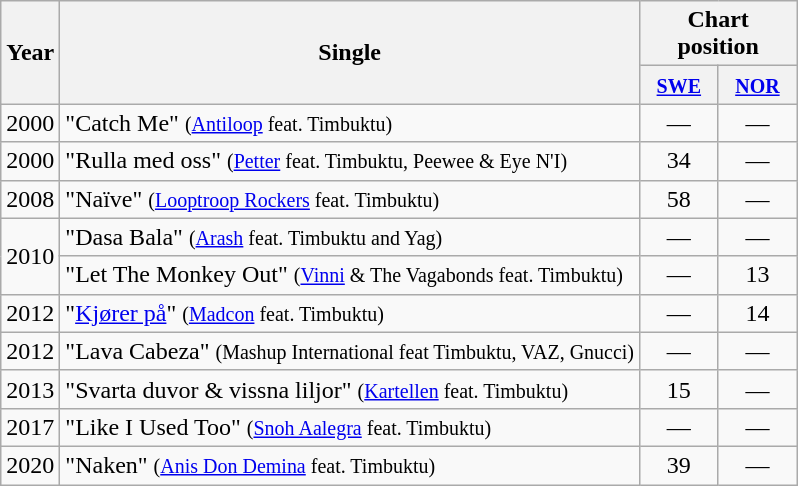<table class="wikitable">
<tr>
<th rowspan="2">Year</th>
<th rowspan="2">Single</th>
<th colspan="2">Chart position</th>
</tr>
<tr>
<th width="45"><small><a href='#'>SWE</a></small><br></th>
<th width="45"><small><a href='#'>NOR</a></small><br></th>
</tr>
<tr>
<td>2000</td>
<td>"Catch Me" <small>(<a href='#'>Antiloop</a> feat. Timbuktu)</small></td>
<td style="text-align:center;">—</td>
<td style="text-align:center;">—</td>
</tr>
<tr>
<td>2000</td>
<td>"Rulla med oss" <small>(<a href='#'>Petter</a> feat. Timbuktu, Peewee & Eye N'I)</small></td>
<td style="text-align:center;">34</td>
<td style="text-align:center;">—</td>
</tr>
<tr>
<td>2008</td>
<td>"Naïve" <small>(<a href='#'>Looptroop Rockers</a> feat. Timbuktu)</small></td>
<td style="text-align:center;">58</td>
<td style="text-align:center;">—</td>
</tr>
<tr>
<td rowspan="2">2010</td>
<td>"Dasa Bala" <small>(<a href='#'>Arash</a> feat. Timbuktu and Yag)</small></td>
<td style="text-align:center;">—</td>
<td style="text-align:center;">—</td>
</tr>
<tr>
<td>"Let The Monkey Out" <small>(<a href='#'>Vinni</a> & The Vagabonds feat. Timbuktu)</small></td>
<td style="text-align:center;">—</td>
<td style="text-align:center;">13</td>
</tr>
<tr>
<td>2012</td>
<td>"<a href='#'>Kjører på</a>" <small>(<a href='#'>Madcon</a> feat. Timbuktu)</small></td>
<td style="text-align:center;">—</td>
<td style="text-align:center;">14</td>
</tr>
<tr>
<td>2012</td>
<td>"Lava Cabeza" <small>(Mashup International feat Timbuktu, VAZ, Gnucci)</small></td>
<td style="text-align:center;">—</td>
<td style="text-align:center;">—</td>
</tr>
<tr>
<td>2013</td>
<td>"Svarta duvor & vissna liljor" <small>(<a href='#'>Kartellen</a> feat. Timbuktu)</small></td>
<td style="text-align:center;">15</td>
<td style="text-align:center;">—</td>
</tr>
<tr>
<td>2017</td>
<td>"Like I Used Too" <small>(<a href='#'>Snoh Aalegra</a> feat. Timbuktu)</small></td>
<td style="text-align:center;">—</td>
<td style="text-align:center;">—</td>
</tr>
<tr>
<td>2020</td>
<td>"Naken" <small>(<a href='#'>Anis Don Demina</a> feat. Timbuktu)</small></td>
<td style="text-align:center;">39<br></td>
<td style="text-align:center;">—</td>
</tr>
</table>
